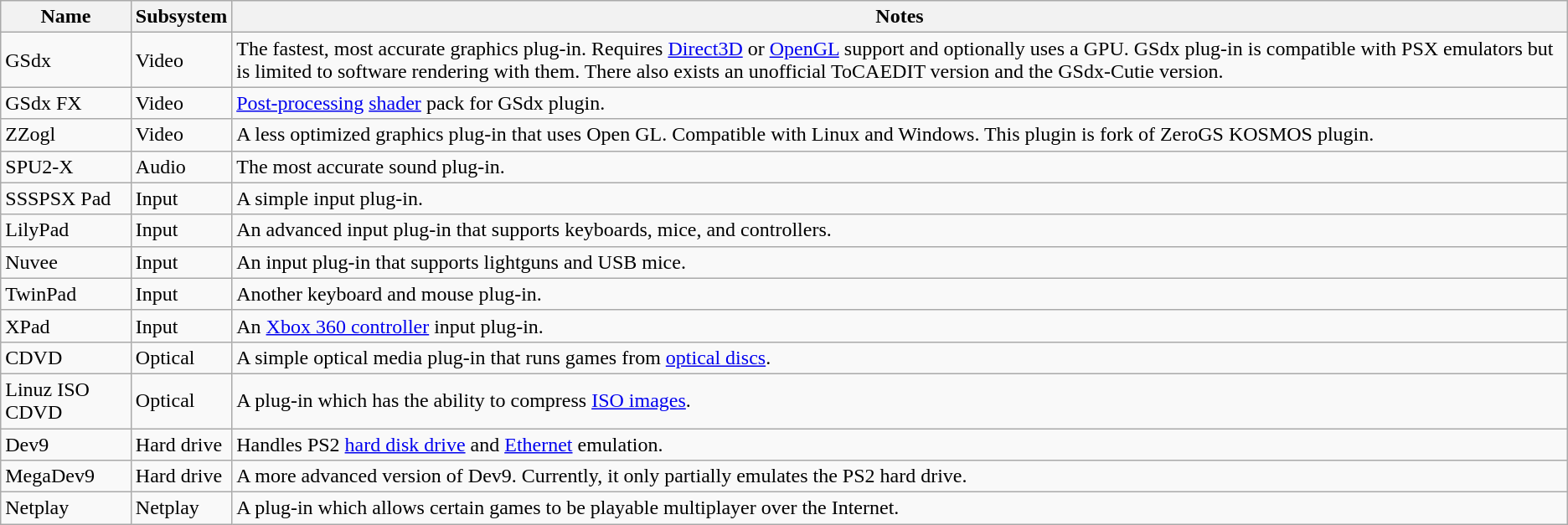<table class="wikitable">
<tr>
<th>Name</th>
<th>Subsystem</th>
<th>Notes</th>
</tr>
<tr>
<td>GSdx</td>
<td>Video</td>
<td>The fastest, most accurate graphics plug-in. Requires <a href='#'>Direct3D</a> or <a href='#'>OpenGL</a> support and optionally uses a GPU. GSdx plug-in is compatible with PSX emulators but is limited to software rendering with them. There also exists an unofficial ToCAEDIT version and the GSdx-Cutie version.</td>
</tr>
<tr>
<td>GSdx FX</td>
<td>Video</td>
<td><a href='#'>Post-processing</a> <a href='#'>shader</a> pack for GSdx plugin.</td>
</tr>
<tr>
<td>ZZogl</td>
<td>Video</td>
<td>A less optimized graphics plug-in that uses Open GL. Compatible with Linux and Windows. This plugin is fork of ZeroGS KOSMOS plugin.</td>
</tr>
<tr>
<td>SPU2-X</td>
<td>Audio</td>
<td>The most accurate sound plug-in.</td>
</tr>
<tr>
<td>SSSPSX Pad</td>
<td>Input</td>
<td>A simple input plug-in.</td>
</tr>
<tr>
<td>LilyPad</td>
<td>Input</td>
<td>An advanced input plug-in that supports keyboards, mice, and controllers.</td>
</tr>
<tr>
<td>Nuvee</td>
<td>Input</td>
<td>An input plug-in that supports lightguns and USB mice.</td>
</tr>
<tr>
<td>TwinPad</td>
<td>Input</td>
<td>Another keyboard and mouse plug-in.</td>
</tr>
<tr>
<td>XPad</td>
<td>Input</td>
<td>An <a href='#'>Xbox 360 controller</a> input plug-in.</td>
</tr>
<tr>
<td>CDVD</td>
<td>Optical</td>
<td>A simple optical media plug-in that runs games from <a href='#'>optical discs</a>.</td>
</tr>
<tr>
<td>Linuz ISO CDVD</td>
<td>Optical</td>
<td>A plug-in which has the ability to compress <a href='#'>ISO images</a>.</td>
</tr>
<tr>
<td>Dev9</td>
<td>Hard drive</td>
<td>Handles PS2 <a href='#'>hard disk drive</a> and <a href='#'>Ethernet</a> emulation.</td>
</tr>
<tr>
<td>MegaDev9</td>
<td>Hard drive</td>
<td>A more advanced version of Dev9. Currently, it only partially emulates the PS2 hard drive.</td>
</tr>
<tr>
<td>Netplay</td>
<td>Netplay</td>
<td>A plug-in which allows certain games to be playable multiplayer over the Internet.</td>
</tr>
</table>
